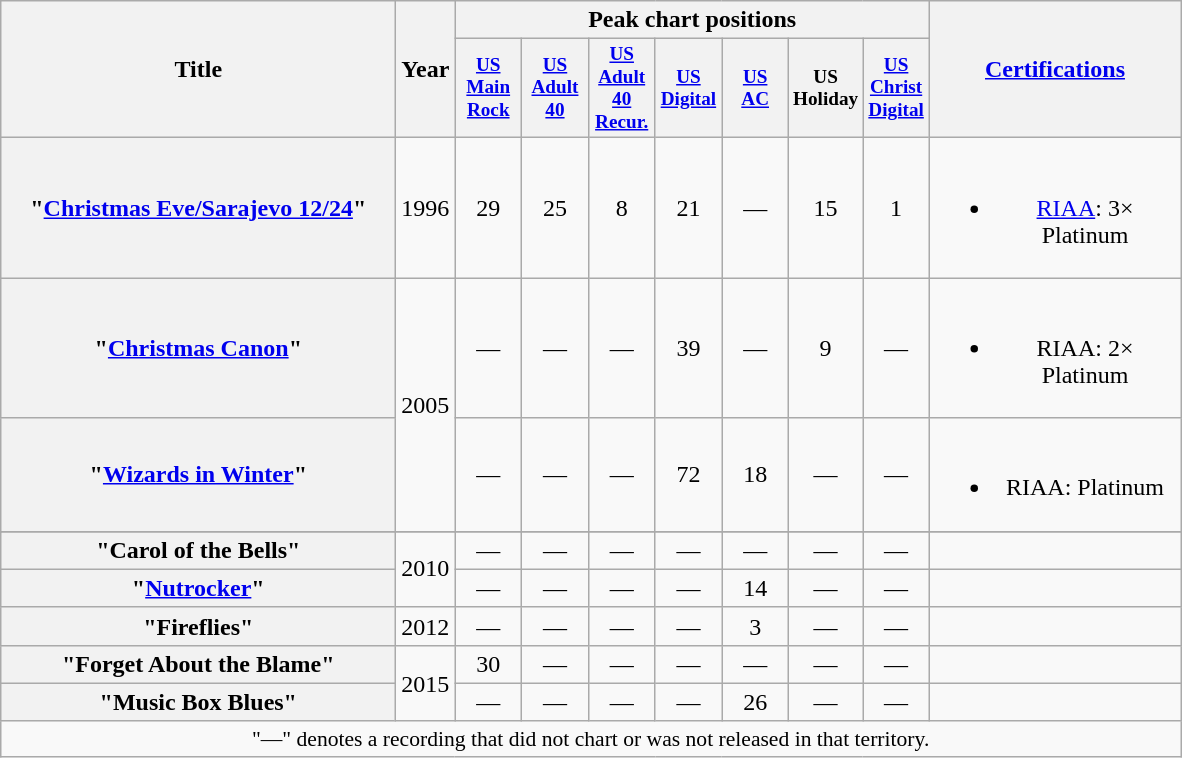<table class="wikitable plainrowheaders" style="text-align:center;" border="1">
<tr>
<th scope="col" rowspan="2" style="width:16em;">Title</th>
<th scope="col" rowspan="2">Year</th>
<th colspan="7" scope="col">Peak chart positions</th>
<th rowspan="2" scope="col" style="width:10em;"><a href='#'>Certifications</a></th>
</tr>
<tr>
<th scope="col" style="width:3em;font-size:80%;"><a href='#'>US<br>Main Rock</a><br></th>
<th scope="col" style="width:3em;font-size:80%;"><a href='#'>US<br>Adult 40</a><br></th>
<th scope="col" style="width:3em;font-size:80%;"><a href='#'>US<br>Adult 40 Recur.</a><br></th>
<th scope="col" style="width:3em;font-size:80%;"><a href='#'>US<br>Digital</a><br></th>
<th scope="col" style="width:3em;font-size:80%;"><a href='#'>US<br>AC</a><br></th>
<th scope="col" style="width:3em;font-size:80%;">US<br>Holiday<br></th>
<th scope="col" style="width:3em;font-size:80%;"><a href='#'>US<br>Christ<br>Digital</a><br></th>
</tr>
<tr>
<th scope="row">"<a href='#'>Christmas Eve/Sarajevo 12/24</a>"</th>
<td>1996</td>
<td>29</td>
<td>25</td>
<td>8</td>
<td>21</td>
<td>—</td>
<td>15</td>
<td>1</td>
<td><br><ul><li><a href='#'>RIAA</a>: 3× Platinum</li></ul></td>
</tr>
<tr>
<th scope="row">"<a href='#'>Christmas Canon</a>"</th>
<td rowspan="2">2005</td>
<td>—</td>
<td>—</td>
<td>—</td>
<td>39</td>
<td>—</td>
<td>9</td>
<td>—</td>
<td><br><ul><li>RIAA: 2× Platinum</li></ul></td>
</tr>
<tr>
<th scope="row">"<a href='#'>Wizards in Winter</a>"</th>
<td>—</td>
<td>—</td>
<td>—</td>
<td>72</td>
<td>18</td>
<td>—</td>
<td>—</td>
<td><br><ul><li>RIAA: Platinum</li></ul></td>
</tr>
<tr>
</tr>
<tr>
<th scope="row">"Carol of the Bells"</th>
<td rowspan="2">2010</td>
<td>—</td>
<td>—</td>
<td>—</td>
<td>—</td>
<td>—</td>
<td>—</td>
<td>—</td>
<td></td>
</tr>
<tr>
<th scope="row">"<a href='#'>Nutrocker</a>"</th>
<td>—</td>
<td>—</td>
<td>—</td>
<td>—</td>
<td>14</td>
<td>—</td>
<td>—</td>
<td></td>
</tr>
<tr>
<th scope="row">"Fireflies"</th>
<td>2012</td>
<td>—</td>
<td>—</td>
<td>—</td>
<td>—</td>
<td>3</td>
<td>—</td>
<td>—</td>
<td></td>
</tr>
<tr>
<th scope="row">"Forget About the Blame" </th>
<td rowspan="2">2015</td>
<td>30</td>
<td>—</td>
<td>—</td>
<td>—</td>
<td>—</td>
<td>—</td>
<td>—</td>
<td></td>
</tr>
<tr>
<th scope="row">"Music Box Blues"</th>
<td>—</td>
<td>—</td>
<td>—</td>
<td>—</td>
<td>26</td>
<td>—</td>
<td>—</td>
<td></td>
</tr>
<tr>
<td colspan="12" style="font-size:90%">"—" denotes a recording that did not chart or was not released in that territory.</td>
</tr>
</table>
